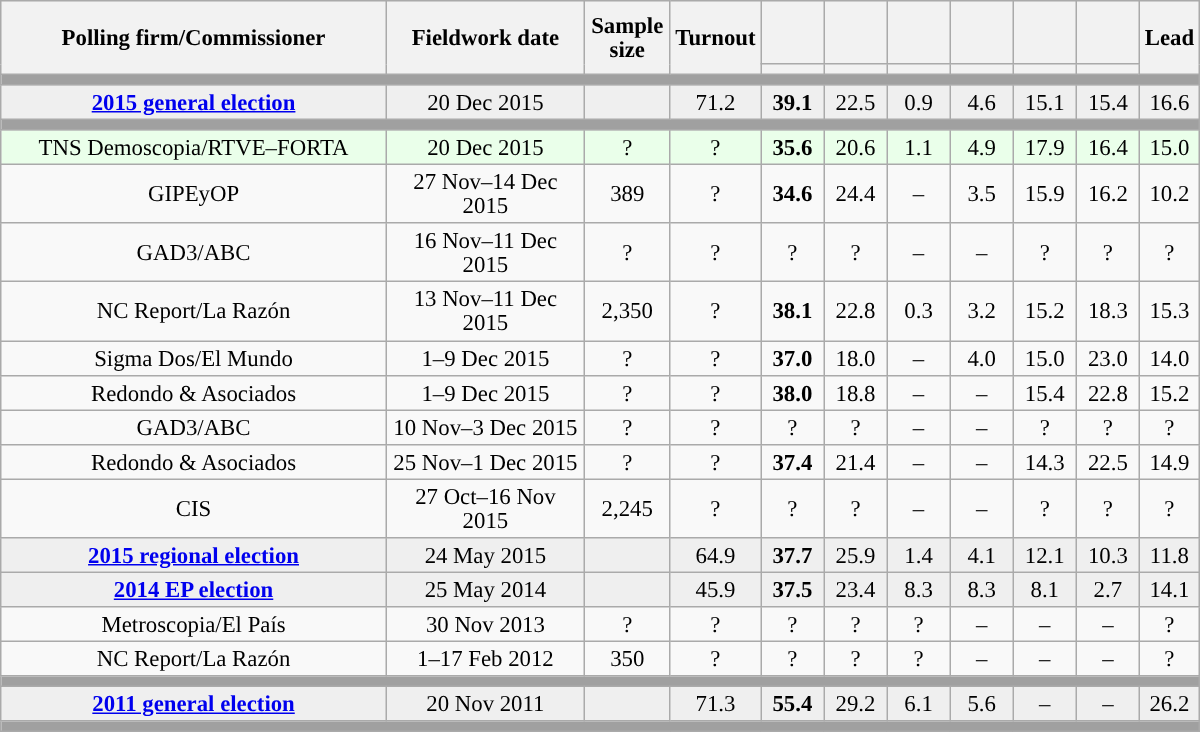<table class="wikitable collapsible collapsed" style="text-align:center; font-size:95%; line-height:16px;">
<tr style="height:42px; background-color:#E9E9E9">
<th style="width:250px;" rowspan="2">Polling firm/Commissioner</th>
<th style="width:125px;" rowspan="2">Fieldwork date</th>
<th style="width:50px;" rowspan="2">Sample size</th>
<th style="width:45px;" rowspan="2">Turnout</th>
<th style="width:35px;"></th>
<th style="width:35px;"></th>
<th style="width:35px;"></th>
<th style="width:35px;"></th>
<th style="width:35px;"></th>
<th style="width:35px;"></th>
<th style="width:30px;" rowspan="2">Lead</th>
</tr>
<tr>
<th style="color:inherit;background:"></th>
<th style="color:inherit;background:"></th>
<th style="color:inherit;background:"></th>
<th style="color:inherit;background:"></th>
<th style="color:inherit;background:"></th>
<th style="color:inherit;background:"></th>
</tr>
<tr>
<td colspan="11" style="background:#A0A0A0"></td>
</tr>
<tr style="background:#EFEFEF;">
<td><strong><a href='#'>2015 general election</a></strong></td>
<td>20 Dec 2015</td>
<td></td>
<td>71.2</td>
<td><strong>39.1</strong><br></td>
<td>22.5<br></td>
<td>0.9<br></td>
<td>4.6<br></td>
<td>15.1<br></td>
<td>15.4<br></td>
<td style="background:">16.6</td>
</tr>
<tr>
<td colspan="11" style="background:#A0A0A0"></td>
</tr>
<tr style="background:#EAFFEA;">
<td>TNS Demoscopia/RTVE–FORTA</td>
<td>20 Dec 2015</td>
<td>?</td>
<td>?</td>
<td><strong>35.6</strong><br></td>
<td>20.6<br></td>
<td>1.1<br></td>
<td>4.9<br></td>
<td>17.9<br></td>
<td>16.4<br></td>
<td style="background:">15.0</td>
</tr>
<tr>
<td>GIPEyOP</td>
<td>27 Nov–14 Dec 2015</td>
<td>389</td>
<td>?</td>
<td><strong>34.6</strong><br></td>
<td>24.4<br></td>
<td>–</td>
<td>3.5<br></td>
<td>15.9<br></td>
<td>16.2<br></td>
<td style="background:">10.2</td>
</tr>
<tr>
<td>GAD3/ABC</td>
<td>16 Nov–11 Dec 2015</td>
<td>?</td>
<td>?</td>
<td>?<br></td>
<td>?<br></td>
<td>–</td>
<td>–</td>
<td>?<br></td>
<td>?<br></td>
<td style="background:">?</td>
</tr>
<tr>
<td>NC Report/La Razón</td>
<td>13 Nov–11 Dec 2015</td>
<td>2,350</td>
<td>?</td>
<td><strong>38.1</strong><br></td>
<td>22.8<br></td>
<td>0.3<br></td>
<td>3.2<br></td>
<td>15.2<br></td>
<td>18.3<br></td>
<td style="background:">15.3</td>
</tr>
<tr>
<td>Sigma Dos/El Mundo</td>
<td>1–9 Dec 2015</td>
<td>?</td>
<td>?</td>
<td><strong>37.0</strong><br></td>
<td>18.0<br></td>
<td>–</td>
<td>4.0<br></td>
<td>15.0<br></td>
<td>23.0<br></td>
<td style="background:">14.0</td>
</tr>
<tr>
<td>Redondo & Asociados</td>
<td>1–9 Dec 2015</td>
<td>?</td>
<td>?</td>
<td><strong>38.0</strong><br></td>
<td>18.8<br></td>
<td>–</td>
<td>–</td>
<td>15.4<br></td>
<td>22.8<br></td>
<td style="background:">15.2</td>
</tr>
<tr>
<td>GAD3/ABC</td>
<td>10 Nov–3 Dec 2015</td>
<td>?</td>
<td>?</td>
<td>?<br></td>
<td>?<br></td>
<td>–</td>
<td>–</td>
<td>?<br></td>
<td>?<br></td>
<td style="background:">?</td>
</tr>
<tr>
<td>Redondo & Asociados</td>
<td>25 Nov–1 Dec 2015</td>
<td>?</td>
<td>?</td>
<td><strong>37.4</strong><br></td>
<td>21.4<br></td>
<td>–</td>
<td>–</td>
<td>14.3<br></td>
<td>22.5<br></td>
<td style="background:">14.9</td>
</tr>
<tr>
<td>CIS</td>
<td>27 Oct–16 Nov 2015</td>
<td>2,245</td>
<td>?</td>
<td>?<br></td>
<td>?<br></td>
<td>–</td>
<td>–</td>
<td>?<br></td>
<td>?<br></td>
<td style="background:">?</td>
</tr>
<tr style="background:#EFEFEF;">
<td><strong><a href='#'>2015 regional election</a></strong></td>
<td>24 May 2015</td>
<td></td>
<td>64.9</td>
<td><strong>37.7</strong><br></td>
<td>25.9<br></td>
<td>1.4<br></td>
<td>4.1<br></td>
<td>12.1<br></td>
<td>10.3<br></td>
<td style="background:">11.8</td>
</tr>
<tr style="background:#EFEFEF;">
<td><strong><a href='#'>2014 EP election</a></strong></td>
<td>25 May 2014</td>
<td></td>
<td>45.9</td>
<td><strong>37.5</strong><br></td>
<td>23.4<br></td>
<td>8.3<br></td>
<td>8.3<br></td>
<td>8.1<br></td>
<td>2.7<br></td>
<td style="background:">14.1</td>
</tr>
<tr>
<td>Metroscopia/El País</td>
<td>30 Nov 2013</td>
<td>?</td>
<td>?</td>
<td>?<br></td>
<td>?<br></td>
<td>?<br></td>
<td>–</td>
<td>–</td>
<td>–</td>
<td style="background:">?</td>
</tr>
<tr>
<td>NC Report/La Razón</td>
<td>1–17 Feb 2012</td>
<td>350</td>
<td>?</td>
<td>?<br></td>
<td>?<br></td>
<td>?<br></td>
<td>–</td>
<td>–</td>
<td>–</td>
<td style="background:">?</td>
</tr>
<tr>
<td colspan="11" style="background:#A0A0A0"></td>
</tr>
<tr style="background:#EFEFEF;">
<td><strong><a href='#'>2011 general election</a></strong></td>
<td>20 Nov 2011</td>
<td></td>
<td>71.3</td>
<td><strong>55.4</strong><br></td>
<td>29.2<br></td>
<td>6.1<br></td>
<td>5.6<br></td>
<td>–</td>
<td>–</td>
<td style="background:">26.2</td>
</tr>
<tr>
<td colspan="11" style="background:#A0A0A0"></td>
</tr>
</table>
